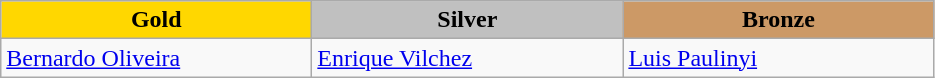<table class="wikitable" style="text-align:left">
<tr align="center">
<td width=200 bgcolor=gold><strong>Gold</strong></td>
<td width=200 bgcolor=silver><strong>Silver</strong></td>
<td width=200 bgcolor=CC9966><strong>Bronze</strong></td>
</tr>
<tr>
<td><a href='#'>Bernardo Oliveira</a><br><em></em></td>
<td><a href='#'>Enrique Vilchez</a><br><em></em></td>
<td><a href='#'>Luis Paulinyi</a><br><em></em></td>
</tr>
</table>
